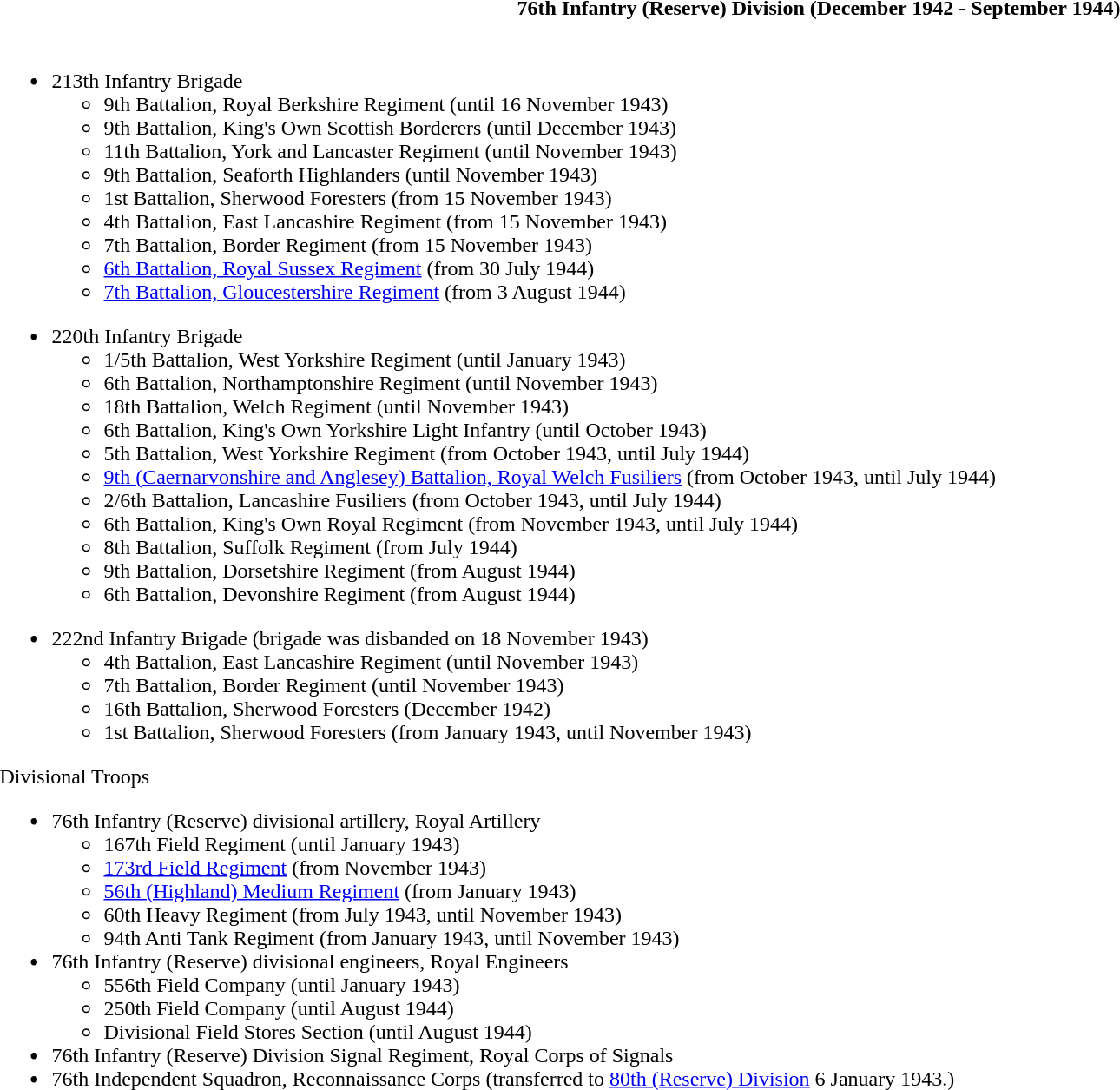<table class="toccolours collapsible" style="width:100%; background:transparent;">
<tr>
<th colspan=>76th Infantry (Reserve) Division (December 1942 - September 1944)</th>
</tr>
<tr>
<td colspan="2"><br><ul><li>213th Infantry Brigade<ul><li>9th Battalion, Royal Berkshire Regiment (until 16 November 1943)</li><li>9th Battalion, King's Own Scottish Borderers (until December 1943)</li><li>11th Battalion, York and Lancaster Regiment (until November 1943)</li><li>9th Battalion, Seaforth Highlanders (until November 1943)</li><li>1st Battalion, Sherwood Foresters (from 15 November 1943)</li><li>4th Battalion, East Lancashire Regiment (from 15 November 1943)</li><li>7th Battalion, Border Regiment (from 15 November 1943)</li><li><a href='#'>6th Battalion, Royal Sussex Regiment</a> (from 30 July 1944)</li><li><a href='#'>7th Battalion, Gloucestershire Regiment</a> (from 3 August 1944)</li></ul></li></ul><ul><li>220th Infantry Brigade<ul><li>1/5th Battalion, West Yorkshire Regiment (until January 1943)</li><li>6th Battalion, Northamptonshire Regiment (until November 1943)</li><li>18th Battalion, Welch Regiment (until November 1943)</li><li>6th Battalion, King's Own Yorkshire Light Infantry (until October 1943)</li><li>5th Battalion, West Yorkshire Regiment (from October 1943, until July 1944)</li><li><a href='#'>9th (Caernarvonshire and Anglesey) Battalion, Royal Welch Fusiliers</a> (from October 1943, until July 1944)</li><li>2/6th Battalion, Lancashire Fusiliers (from October 1943, until July 1944)</li><li>6th Battalion, King's Own Royal Regiment (from November 1943, until July 1944)</li><li>8th Battalion, Suffolk Regiment (from July 1944)</li><li>9th Battalion, Dorsetshire Regiment (from August 1944)</li><li>6th Battalion, Devonshire Regiment (from August 1944)</li></ul></li></ul><ul><li>222nd Infantry Brigade (brigade was disbanded on 18 November 1943)<ul><li>4th Battalion, East Lancashire Regiment (until November 1943)</li><li>7th Battalion, Border Regiment (until November 1943)</li><li>16th Battalion, Sherwood Foresters (December 1942)</li><li>1st Battalion, Sherwood Foresters (from January 1943, until November 1943)</li></ul></li></ul>Divisional Troops<ul><li>76th Infantry (Reserve) divisional artillery, Royal Artillery<ul><li>167th Field Regiment (until January 1943)</li><li><a href='#'>173rd Field Regiment</a> (from November 1943)</li><li><a href='#'>56th (Highland) Medium Regiment</a> (from January 1943)</li><li>60th Heavy Regiment (from July 1943, until November 1943)</li><li>94th Anti Tank Regiment (from January 1943, until November 1943)</li></ul></li><li>76th Infantry (Reserve) divisional engineers, Royal Engineers<ul><li>556th Field Company (until January 1943)</li><li>250th Field Company (until August 1944)</li><li>Divisional Field Stores Section (until August 1944)</li></ul></li><li>76th Infantry (Reserve) Division Signal Regiment, Royal Corps of Signals</li><li>76th Independent Squadron, Reconnaissance Corps (transferred to <a href='#'>80th (Reserve) Division</a> 6 January 1943.)</li></ul></td>
</tr>
</table>
